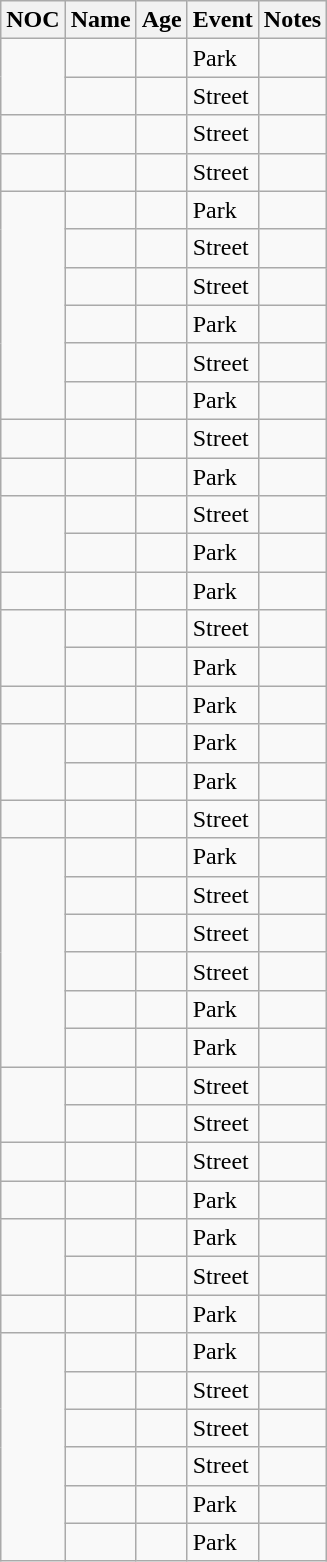<table class="wikitable sortable">
<tr>
<th>NOC</th>
<th>Name</th>
<th>Age</th>
<th>Event</th>
<th>Notes</th>
</tr>
<tr>
<td rowspan="2"></td>
<td></td>
<td></td>
<td>Park</td>
<td></td>
</tr>
<tr>
<td></td>
<td></td>
<td>Street</td>
<td></td>
</tr>
<tr>
<td></td>
<td></td>
<td></td>
<td>Street</td>
<td></td>
</tr>
<tr>
<td></td>
<td></td>
<td></td>
<td>Street</td>
<td></td>
</tr>
<tr>
<td rowspan="6"></td>
<td></td>
<td></td>
<td>Park</td>
<td></td>
</tr>
<tr>
<td></td>
<td></td>
<td>Street</td>
<td></td>
</tr>
<tr>
<td></td>
<td></td>
<td>Street</td>
<td></td>
</tr>
<tr>
<td></td>
<td></td>
<td>Park</td>
<td></td>
</tr>
<tr>
<td></td>
<td></td>
<td>Street</td>
<td></td>
</tr>
<tr>
<td></td>
<td></td>
<td>Park</td>
<td></td>
</tr>
<tr>
<td></td>
<td></td>
<td></td>
<td>Street</td>
<td></td>
</tr>
<tr>
<td></td>
<td></td>
<td></td>
<td>Park</td>
<td></td>
</tr>
<tr>
<td rowspan="2"></td>
<td></td>
<td></td>
<td>Street</td>
<td></td>
</tr>
<tr>
<td></td>
<td></td>
<td>Park</td>
<td></td>
</tr>
<tr>
<td></td>
<td></td>
<td></td>
<td>Park</td>
<td></td>
</tr>
<tr>
<td rowspan="2"></td>
<td></td>
<td></td>
<td>Street</td>
<td></td>
</tr>
<tr>
<td></td>
<td></td>
<td>Park</td>
<td></td>
</tr>
<tr>
<td></td>
<td></td>
<td></td>
<td>Park</td>
<td></td>
</tr>
<tr>
<td rowspan="2"></td>
<td></td>
<td></td>
<td>Park</td>
<td></td>
</tr>
<tr>
<td></td>
<td></td>
<td>Park</td>
<td></td>
</tr>
<tr>
<td></td>
<td></td>
<td></td>
<td>Street</td>
<td></td>
</tr>
<tr>
<td rowspan="6"></td>
<td></td>
<td></td>
<td>Park</td>
<td></td>
</tr>
<tr>
<td></td>
<td></td>
<td>Street</td>
<td></td>
</tr>
<tr>
<td></td>
<td></td>
<td>Street</td>
<td></td>
</tr>
<tr>
<td></td>
<td></td>
<td>Street</td>
<td></td>
</tr>
<tr>
<td></td>
<td></td>
<td>Park</td>
<td></td>
</tr>
<tr>
<td></td>
<td></td>
<td>Park</td>
<td></td>
</tr>
<tr>
<td rowspan="2"></td>
<td></td>
<td></td>
<td>Street</td>
<td></td>
</tr>
<tr>
<td></td>
<td></td>
<td>Street</td>
<td></td>
</tr>
<tr>
<td></td>
<td></td>
<td></td>
<td>Street</td>
<td></td>
</tr>
<tr>
<td></td>
<td></td>
<td></td>
<td>Park</td>
<td></td>
</tr>
<tr>
<td rowspan="2"></td>
<td></td>
<td></td>
<td>Park</td>
<td></td>
</tr>
<tr>
<td></td>
<td></td>
<td>Street</td>
<td></td>
</tr>
<tr>
<td></td>
<td></td>
<td></td>
<td>Park</td>
<td></td>
</tr>
<tr>
<td rowspan="6"></td>
<td></td>
<td></td>
<td>Park</td>
<td></td>
</tr>
<tr>
<td></td>
<td></td>
<td>Street</td>
<td></td>
</tr>
<tr>
<td></td>
<td></td>
<td>Street</td>
<td></td>
</tr>
<tr>
<td></td>
<td></td>
<td>Street</td>
<td></td>
</tr>
<tr>
<td></td>
<td></td>
<td>Park</td>
<td></td>
</tr>
<tr>
<td></td>
<td></td>
<td>Park</td>
<td></td>
</tr>
</table>
